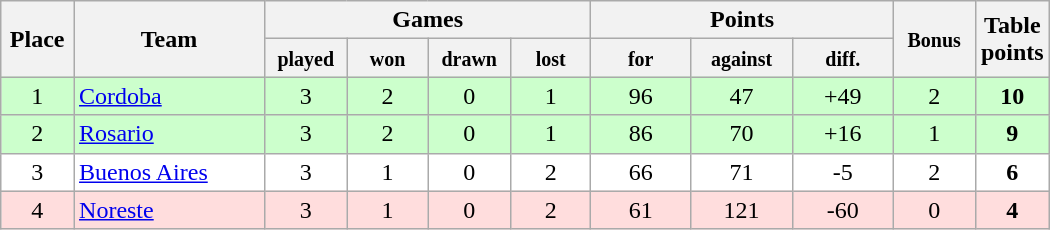<table class="wikitable" width=700>
<tr>
<th rowspan=2 width="7%">Place</th>
<th rowspan=2 width="19%">Team</th>
<th colspan=4 width="30%">Games</th>
<th colspan=3 width="26%">Points</th>
<th rowspan=2 width="8%"><small> Bonus </small></th>
<th rowspan=2 width="10%">Table<br>points</th>
</tr>
<tr>
<th width="8%"><small>played </small></th>
<th width="8%"><small>won </small></th>
<th width="8%"><small>drawn </small></th>
<th width="8%"><small>lost </small></th>
<th width="10%"><small>for </small></th>
<th width="10%"><small>against </small></th>
<th width="10%"><small>diff.</small></th>
</tr>
<tr align=center style="background: #ccffcc;">
<td>1</td>
<td align=left><a href='#'>Cordoba</a></td>
<td>3</td>
<td>2</td>
<td>0</td>
<td>1</td>
<td>96</td>
<td>47</td>
<td>+49</td>
<td>2</td>
<td><strong>10</strong></td>
</tr>
<tr align=center style="background: #ccffcc;">
<td>2</td>
<td align=left><a href='#'>Rosario</a></td>
<td>3</td>
<td>2</td>
<td>0</td>
<td>1</td>
<td>86</td>
<td>70</td>
<td>+16</td>
<td>1</td>
<td><strong>9</strong></td>
</tr>
<tr align=center style="background: #ffffff;">
<td>3</td>
<td align=left><a href='#'>Buenos Aires</a></td>
<td>3</td>
<td>1</td>
<td>0</td>
<td>2</td>
<td>66</td>
<td>71</td>
<td>-5</td>
<td>2</td>
<td><strong>6</strong></td>
</tr>
<tr align=center style="background: #ffdddd;">
<td>4</td>
<td align=left><a href='#'>Noreste</a></td>
<td>3</td>
<td>1</td>
<td>0</td>
<td>2</td>
<td>61</td>
<td>121</td>
<td>-60</td>
<td>0</td>
<td><strong>4</strong></td>
</tr>
</table>
